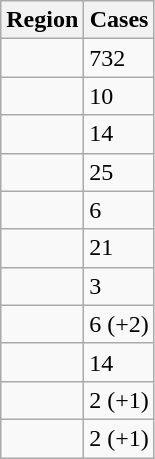<table class="wikitable sortable">
<tr>
<th>Region</th>
<th>Cases</th>
</tr>
<tr>
<td></td>
<td>732</td>
</tr>
<tr>
<td></td>
<td>10</td>
</tr>
<tr>
<td></td>
<td>14</td>
</tr>
<tr>
<td></td>
<td>25</td>
</tr>
<tr>
<td></td>
<td>6 </td>
</tr>
<tr>
<td></td>
<td>21 </td>
</tr>
<tr>
<td></td>
<td>3 </td>
</tr>
<tr>
<td></td>
<td>6 (+2)</td>
</tr>
<tr>
<td></td>
<td>14</td>
</tr>
<tr>
<td></td>
<td>2 (+1)</td>
</tr>
<tr>
<td></td>
<td>2 (+1)</td>
</tr>
</table>
